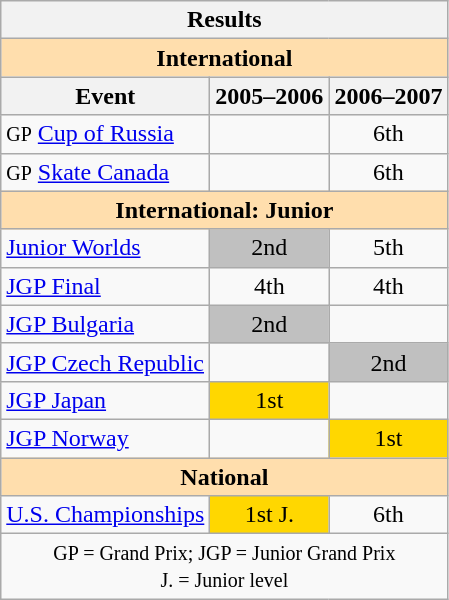<table class="wikitable" style="text-align:center">
<tr>
<th colspan=3 align=center><strong>Results</strong></th>
</tr>
<tr>
<th style="background-color: #ffdead; " colspan=3 align=center><strong>International</strong></th>
</tr>
<tr>
<th>Event</th>
<th>2005–2006</th>
<th>2006–2007</th>
</tr>
<tr>
<td align=left><small>GP</small> <a href='#'>Cup of Russia</a></td>
<td></td>
<td>6th</td>
</tr>
<tr>
<td align=left><small>GP</small> <a href='#'>Skate Canada</a></td>
<td></td>
<td>6th</td>
</tr>
<tr>
<th style="background-color: #ffdead; " colspan=3 align=center><strong>International: Junior</strong></th>
</tr>
<tr>
<td align=left><a href='#'>Junior Worlds</a></td>
<td bgcolor=silver>2nd</td>
<td>5th</td>
</tr>
<tr>
<td align=left><a href='#'>JGP Final</a></td>
<td>4th</td>
<td>4th</td>
</tr>
<tr>
<td align=left><a href='#'>JGP Bulgaria</a></td>
<td bgcolor=silver>2nd</td>
<td></td>
</tr>
<tr>
<td align=left><a href='#'>JGP Czech Republic</a></td>
<td></td>
<td bgcolor=silver>2nd</td>
</tr>
<tr>
<td align=left><a href='#'>JGP Japan</a></td>
<td bgcolor=gold>1st</td>
<td></td>
</tr>
<tr>
<td align=left><a href='#'>JGP Norway</a></td>
<td></td>
<td bgcolor=gold>1st</td>
</tr>
<tr>
<th style="background-color: #ffdead; " colspan=3 align=center><strong>National</strong></th>
</tr>
<tr>
<td align=left><a href='#'>U.S. Championships</a></td>
<td bgcolor=gold>1st J.</td>
<td>6th</td>
</tr>
<tr>
<td colspan=3 align=center><small> GP = Grand Prix; JGP = Junior Grand Prix <br> J. = Junior level </small></td>
</tr>
</table>
